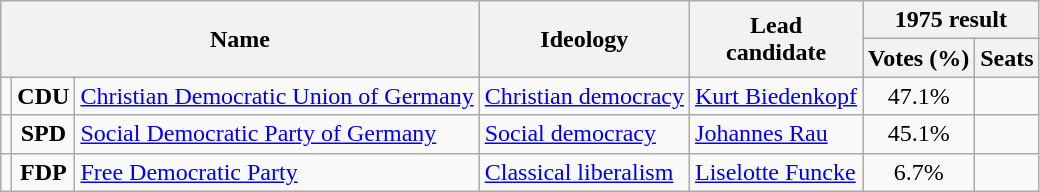<table class="wikitable">
<tr>
<th rowspan=2 colspan=3>Name</th>
<th rowspan=2>Ideology</th>
<th rowspan=2>Lead<br>candidate</th>
<th colspan=2>1975 result</th>
</tr>
<tr>
<th>Votes (%)</th>
<th>Seats</th>
</tr>
<tr>
<td bgcolor=></td>
<td align=center><strong>CDU</strong></td>
<td><a href='#'>Christian Democratic Union of Germany</a><br></td>
<td><a href='#'>Christian democracy</a></td>
<td><a href='#'>Kurt Biedenkopf</a></td>
<td align=center>47.1%</td>
<td></td>
</tr>
<tr>
<td bgcolor=></td>
<td align=center><strong>SPD</strong></td>
<td><a href='#'>Social Democratic Party of Germany</a><br></td>
<td><a href='#'>Social democracy</a></td>
<td><a href='#'>Johannes Rau</a></td>
<td align=center>45.1%</td>
<td></td>
</tr>
<tr>
<td bgcolor=></td>
<td align=center><strong>FDP</strong></td>
<td><a href='#'>Free Democratic Party</a><br></td>
<td><a href='#'>Classical liberalism</a></td>
<td><a href='#'>Liselotte Funcke</a></td>
<td align=center>6.7%</td>
<td></td>
</tr>
</table>
